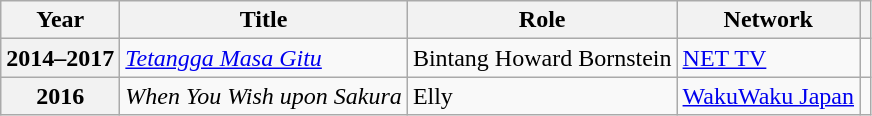<table class="wikitable sortable plainrowheaders">
<tr>
<th>Year</th>
<th scope="col">Title</th>
<th scope="col">Role</th>
<th scope="col" class="unsortable">Network</th>
<th scope="col" class="unsortable"></th>
</tr>
<tr>
<th>2014–2017</th>
<td scope="row"><em><a href='#'>Tetangga Masa Gitu</a></em></td>
<td>Bintang Howard Bornstein</td>
<td><a href='#'>NET TV</a></td>
<td align="center"></td>
</tr>
<tr>
<th>2016</th>
<td scope="row"><em>When You Wish upon Sakura</em></td>
<td>Elly</td>
<td><a href='#'>WakuWaku Japan</a></td>
<td align="center"></td>
</tr>
</table>
